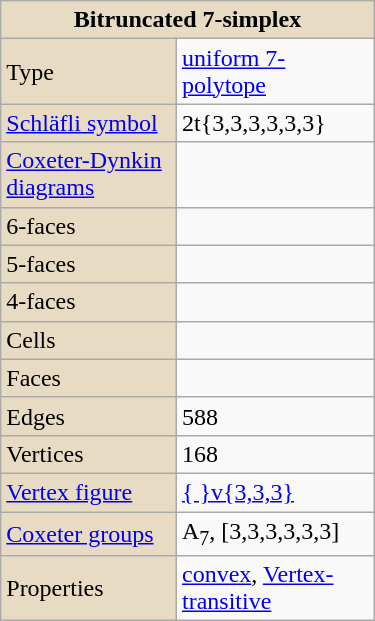<table class="wikitable" align="right" style="margin-left:10px" width="250">
<tr>
<th style="background:#e7dcc3;" colspan="2">Bitruncated 7-simplex</th>
</tr>
<tr>
<td style="background:#e7dcc3;">Type</td>
<td><a href='#'>uniform 7-polytope</a></td>
</tr>
<tr>
<td style="background:#e7dcc3;"><a href='#'>Schläfli symbol</a></td>
<td>2t{3,3,3,3,3,3}</td>
</tr>
<tr>
<td style="background:#e7dcc3;"><a href='#'>Coxeter-Dynkin diagrams</a></td>
<td></td>
</tr>
<tr>
<td style="background:#e7dcc3;">6-faces</td>
<td></td>
</tr>
<tr>
<td style="background:#e7dcc3;">5-faces</td>
<td></td>
</tr>
<tr>
<td style="background:#e7dcc3;">4-faces</td>
<td></td>
</tr>
<tr>
<td style="background:#e7dcc3;">Cells</td>
<td></td>
</tr>
<tr>
<td style="background:#e7dcc3;">Faces</td>
<td></td>
</tr>
<tr>
<td style="background:#e7dcc3;">Edges</td>
<td>588</td>
</tr>
<tr>
<td style="background:#e7dcc3;">Vertices</td>
<td>168</td>
</tr>
<tr>
<td style="background:#e7dcc3;"><a href='#'>Vertex figure</a></td>
<td><a href='#'>{ }v{3,3,3}</a></td>
</tr>
<tr>
<td style="background:#e7dcc3;"><a href='#'>Coxeter groups</a></td>
<td>A<sub>7</sub>, [3,3,3,3,3,3]</td>
</tr>
<tr>
<td style="background:#e7dcc3;">Properties</td>
<td><a href='#'>convex</a>, <a href='#'>Vertex-transitive</a></td>
</tr>
</table>
